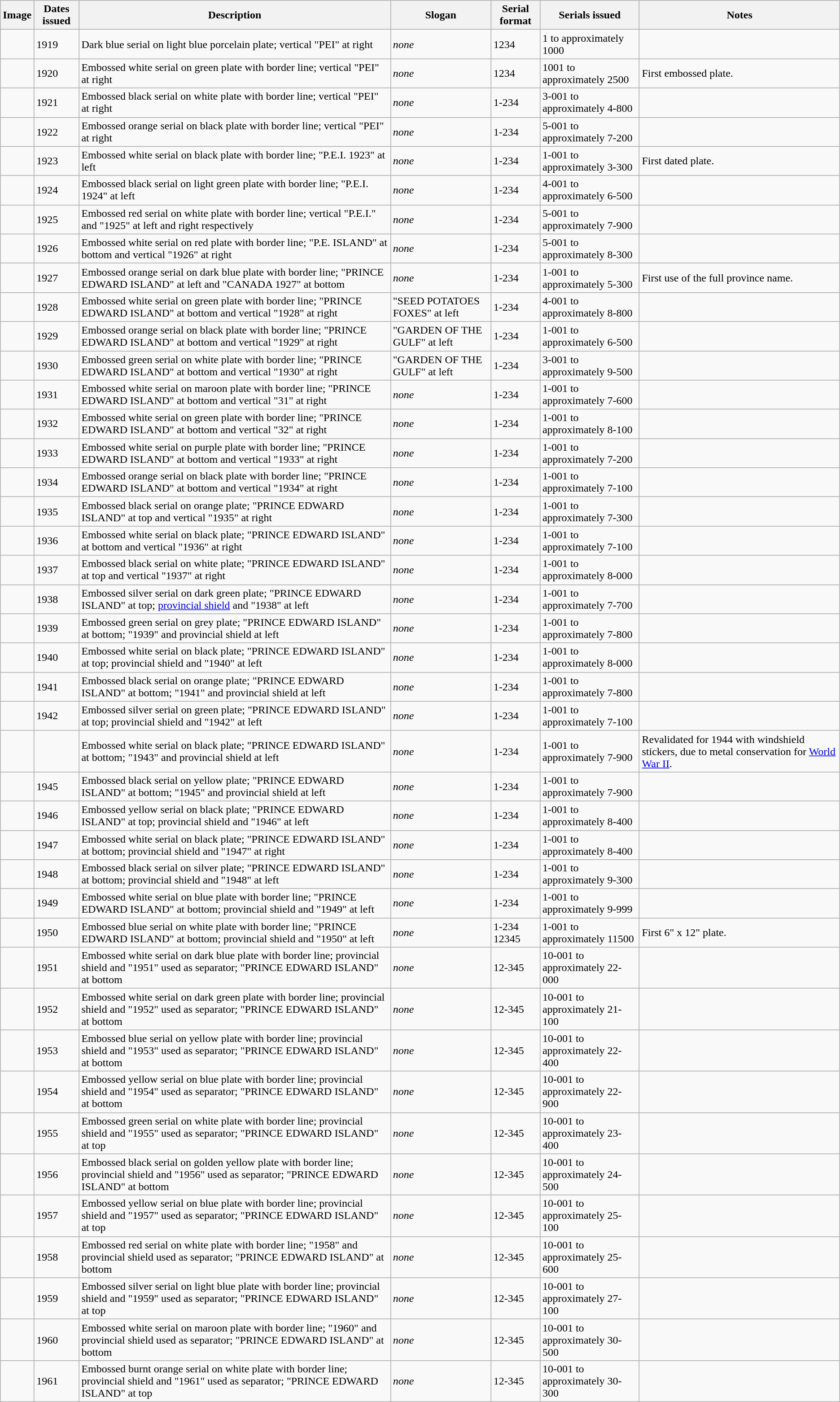<table class="wikitable">
<tr>
<th>Image</th>
<th>Dates issued</th>
<th>Description</th>
<th>Slogan</th>
<th>Serial format</th>
<th>Serials issued</th>
<th>Notes</th>
</tr>
<tr>
<td></td>
<td>1919</td>
<td>Dark blue serial on light blue porcelain plate; vertical "PEI" at right</td>
<td><em>none</em></td>
<td>1234</td>
<td>1 to approximately 1000</td>
<td></td>
</tr>
<tr>
<td></td>
<td>1920</td>
<td>Embossed white serial on green plate with border line; vertical "PEI" at right</td>
<td><em>none</em></td>
<td>1234</td>
<td>1001 to approximately 2500</td>
<td>First embossed plate.</td>
</tr>
<tr>
<td></td>
<td>1921</td>
<td>Embossed black serial on white plate with border line; vertical "PEI" at right</td>
<td><em>none</em></td>
<td>1-234</td>
<td>3-001 to approximately 4-800</td>
<td></td>
</tr>
<tr>
<td></td>
<td>1922</td>
<td>Embossed orange serial on black plate with border line; vertical "PEI" at right</td>
<td><em>none</em></td>
<td>1-234</td>
<td>5-001 to approximately 7-200</td>
<td></td>
</tr>
<tr>
<td></td>
<td>1923</td>
<td>Embossed white serial on black plate with border line; "P.E.I. 1923" at left</td>
<td><em>none</em></td>
<td>1-234</td>
<td>1-001 to approximately 3-300</td>
<td>First dated plate.</td>
</tr>
<tr>
<td></td>
<td>1924</td>
<td>Embossed black serial on light green plate with border line; "P.E.I. 1924" at left</td>
<td><em>none</em></td>
<td>1-234</td>
<td>4-001 to approximately 6-500</td>
<td></td>
</tr>
<tr>
<td></td>
<td>1925</td>
<td>Embossed red serial on white plate with border line; vertical "P.E.I." and "1925" at left and right respectively</td>
<td><em>none</em></td>
<td>1-234</td>
<td>5-001 to approximately 7-900</td>
<td></td>
</tr>
<tr>
<td></td>
<td>1926</td>
<td>Embossed white serial on red plate with border line; "P.E. ISLAND" at bottom and vertical "1926" at right</td>
<td><em>none</em></td>
<td>1-234</td>
<td>5-001 to approximately 8-300</td>
<td></td>
</tr>
<tr>
<td></td>
<td>1927</td>
<td>Embossed orange serial on dark blue plate with border line; "PRINCE EDWARD ISLAND" at left and "CANADA 1927" at bottom</td>
<td><em>none</em></td>
<td>1-234</td>
<td>1-001 to approximately 5-300</td>
<td>First use of the full province name.</td>
</tr>
<tr>
<td></td>
<td>1928</td>
<td>Embossed white serial on green plate with border line; "PRINCE EDWARD ISLAND" at bottom and vertical "1928" at right</td>
<td>"SEED POTATOES FOXES" at left</td>
<td>1-234</td>
<td>4-001 to approximately 8-800</td>
<td></td>
</tr>
<tr>
<td></td>
<td>1929</td>
<td>Embossed orange serial on black plate with border line; "PRINCE EDWARD ISLAND" at bottom and vertical "1929" at right</td>
<td>"GARDEN OF THE GULF" at left</td>
<td>1-234</td>
<td>1-001 to approximately 6-500</td>
<td></td>
</tr>
<tr>
<td></td>
<td>1930</td>
<td>Embossed green serial on white plate with border line; "PRINCE EDWARD ISLAND" at bottom and vertical "1930" at right</td>
<td>"GARDEN OF THE GULF" at left</td>
<td>1-234</td>
<td>3-001 to approximately 9-500</td>
<td></td>
</tr>
<tr>
<td></td>
<td>1931</td>
<td>Embossed white serial on maroon plate with border line; "PRINCE EDWARD ISLAND" at bottom and vertical "31" at right</td>
<td><em>none</em></td>
<td>1-234</td>
<td>1-001 to approximately 7-600</td>
<td></td>
</tr>
<tr>
<td></td>
<td>1932</td>
<td>Embossed white serial on green plate with border line; "PRINCE EDWARD ISLAND" at bottom and vertical "32" at right</td>
<td><em>none</em></td>
<td>1-234</td>
<td>1-001 to approximately 8-100</td>
<td></td>
</tr>
<tr>
<td></td>
<td>1933</td>
<td>Embossed white serial on purple plate with border line; "PRINCE EDWARD ISLAND" at bottom and vertical "1933" at right</td>
<td><em>none</em></td>
<td>1-234</td>
<td>1-001 to approximately 7-200</td>
<td></td>
</tr>
<tr>
<td></td>
<td>1934</td>
<td>Embossed orange serial on black plate with border line; "PRINCE EDWARD ISLAND" at bottom and vertical "1934" at right</td>
<td><em>none</em></td>
<td>1-234</td>
<td>1-001 to approximately 7-100</td>
<td></td>
</tr>
<tr>
<td></td>
<td>1935</td>
<td>Embossed black serial on orange plate; "PRINCE EDWARD ISLAND" at top and vertical "1935" at right</td>
<td><em>none</em></td>
<td>1-234</td>
<td>1-001 to approximately 7-300</td>
<td></td>
</tr>
<tr>
<td></td>
<td>1936</td>
<td>Embossed white serial on black plate; "PRINCE EDWARD ISLAND" at bottom and vertical "1936" at right</td>
<td><em>none</em></td>
<td>1-234</td>
<td>1-001 to approximately 7-100</td>
<td></td>
</tr>
<tr>
<td></td>
<td>1937</td>
<td>Embossed black serial on white plate; "PRINCE EDWARD ISLAND" at top and vertical "1937" at right</td>
<td><em>none</em></td>
<td>1-234</td>
<td>1-001 to approximately 8-000</td>
<td></td>
</tr>
<tr>
<td></td>
<td>1938</td>
<td>Embossed silver serial on dark green plate; "PRINCE EDWARD ISLAND" at top; <a href='#'>provincial shield</a> and "1938" at left</td>
<td><em>none</em></td>
<td>1-234</td>
<td>1-001 to approximately 7-700</td>
<td></td>
</tr>
<tr>
<td></td>
<td>1939</td>
<td>Embossed green serial on grey plate; "PRINCE EDWARD ISLAND" at bottom; "1939" and provincial shield at left</td>
<td><em>none</em></td>
<td>1-234</td>
<td>1-001 to approximately 7-800</td>
<td></td>
</tr>
<tr>
<td></td>
<td>1940</td>
<td>Embossed white serial on black plate; "PRINCE EDWARD ISLAND" at top; provincial shield and "1940" at left</td>
<td><em>none</em></td>
<td>1-234</td>
<td>1-001 to approximately 8-000</td>
<td></td>
</tr>
<tr>
<td></td>
<td>1941</td>
<td>Embossed black serial on orange plate; "PRINCE EDWARD ISLAND" at bottom; "1941" and provincial shield at left</td>
<td><em>none</em></td>
<td>1-234</td>
<td>1-001 to approximately 7-800</td>
<td></td>
</tr>
<tr>
<td></td>
<td>1942</td>
<td>Embossed silver serial on green plate; "PRINCE EDWARD ISLAND" at top; provincial shield and "1942" at left</td>
<td><em>none</em></td>
<td>1-234</td>
<td>1-001 to approximately 7-100</td>
<td></td>
</tr>
<tr>
<td></td>
<td></td>
<td>Embossed white serial on black plate; "PRINCE EDWARD ISLAND" at bottom; "1943" and provincial shield at left</td>
<td><em>none</em></td>
<td>1-234</td>
<td>1-001 to approximately 7-900</td>
<td>Revalidated for 1944 with windshield stickers, due to metal conservation for <a href='#'>World War II</a>.</td>
</tr>
<tr>
<td></td>
<td>1945</td>
<td>Embossed black serial on yellow plate; "PRINCE EDWARD ISLAND" at bottom; "1945" and provincial shield at left</td>
<td><em>none</em></td>
<td>1-234</td>
<td>1-001 to approximately 7-900</td>
<td></td>
</tr>
<tr>
<td></td>
<td>1946</td>
<td>Embossed yellow serial on black plate; "PRINCE EDWARD ISLAND" at top; provincial shield and "1946" at left</td>
<td><em>none</em></td>
<td>1-234</td>
<td>1-001 to approximately 8-400</td>
<td></td>
</tr>
<tr>
<td></td>
<td>1947</td>
<td>Embossed white serial on black plate; "PRINCE EDWARD ISLAND" at bottom; provincial shield and "1947" at right</td>
<td><em>none</em></td>
<td>1-234</td>
<td>1-001 to approximately 8-400</td>
<td></td>
</tr>
<tr>
<td></td>
<td>1948</td>
<td>Embossed black serial on silver plate; "PRINCE EDWARD ISLAND" at bottom; provincial shield and "1948" at left</td>
<td><em>none</em></td>
<td>1-234</td>
<td>1-001 to approximately 9-300</td>
<td></td>
</tr>
<tr>
<td></td>
<td>1949</td>
<td>Embossed white serial on blue plate with border line; "PRINCE EDWARD ISLAND" at bottom; provincial shield and "1949" at left</td>
<td><em>none</em></td>
<td>1-234</td>
<td>1-001 to approximately 9-999</td>
<td></td>
</tr>
<tr>
<td></td>
<td>1950</td>
<td>Embossed blue serial on white plate with border line; "PRINCE EDWARD ISLAND" at bottom; provincial shield and "1950" at left</td>
<td><em>none</em></td>
<td>1-234<br>12345</td>
<td>1-001 to approximately 11500</td>
<td>First 6" x 12" plate.</td>
</tr>
<tr>
<td></td>
<td>1951</td>
<td>Embossed white serial on dark blue plate with border line; provincial shield and "1951" used as separator; "PRINCE EDWARD ISLAND" at bottom</td>
<td><em>none</em></td>
<td>12-345</td>
<td>10-001 to approximately 22-000</td>
<td></td>
</tr>
<tr>
<td></td>
<td>1952</td>
<td>Embossed white serial on dark green plate with border line; provincial shield and "1952" used as separator; "PRINCE EDWARD ISLAND" at bottom</td>
<td><em>none</em></td>
<td>12-345</td>
<td>10-001 to approximately 21-100</td>
<td></td>
</tr>
<tr>
<td></td>
<td>1953</td>
<td>Embossed blue serial on yellow plate with border line; provincial shield and "1953" used as separator; "PRINCE EDWARD ISLAND" at bottom</td>
<td><em>none</em></td>
<td>12-345</td>
<td>10-001 to approximately 22-400</td>
<td></td>
</tr>
<tr>
<td></td>
<td>1954</td>
<td>Embossed yellow serial on blue plate with border line; provincial shield and "1954" used as separator; "PRINCE EDWARD ISLAND" at bottom</td>
<td><em>none</em></td>
<td>12-345</td>
<td>10-001 to approximately 22-900</td>
<td></td>
</tr>
<tr>
<td></td>
<td>1955</td>
<td>Embossed green serial on white plate with border line; provincial shield and "1955" used as separator; "PRINCE EDWARD ISLAND" at top</td>
<td><em>none</em></td>
<td>12-345</td>
<td>10-001 to approximately 23-400</td>
<td></td>
</tr>
<tr>
<td></td>
<td>1956</td>
<td>Embossed black serial on golden yellow plate with border line; provincial shield and "1956" used as separator; "PRINCE EDWARD ISLAND" at bottom</td>
<td><em>none</em></td>
<td>12-345</td>
<td>10-001 to approximately 24-500</td>
<td></td>
</tr>
<tr>
<td></td>
<td>1957</td>
<td>Embossed yellow serial on blue plate with border line; provincial shield and "1957" used as separator; "PRINCE EDWARD ISLAND" at top</td>
<td><em>none</em></td>
<td>12-345</td>
<td>10-001 to approximately 25-100</td>
<td></td>
</tr>
<tr>
<td></td>
<td>1958</td>
<td>Embossed red serial on white plate with border line; "1958" and provincial shield used as separator; "PRINCE EDWARD ISLAND" at bottom</td>
<td><em>none</em></td>
<td>12-345</td>
<td>10-001 to approximately 25-600</td>
<td></td>
</tr>
<tr>
<td></td>
<td>1959</td>
<td>Embossed silver serial on light blue plate with border line; provincial shield and "1959" used as separator; "PRINCE EDWARD ISLAND" at top</td>
<td><em>none</em></td>
<td>12-345</td>
<td>10-001 to approximately 27-100</td>
<td></td>
</tr>
<tr>
<td></td>
<td>1960</td>
<td>Embossed white serial on maroon plate with border line; "1960" and provincial shield used as separator; "PRINCE EDWARD ISLAND" at bottom</td>
<td><em>none</em></td>
<td>12-345</td>
<td>10-001 to approximately 30-500</td>
<td></td>
</tr>
<tr>
<td></td>
<td>1961</td>
<td>Embossed burnt orange serial on white plate with border line; provincial shield and "1961" used as separator; "PRINCE EDWARD ISLAND" at top</td>
<td><em>none</em></td>
<td>12-345</td>
<td>10-001 to approximately 30-300</td>
<td></td>
</tr>
</table>
